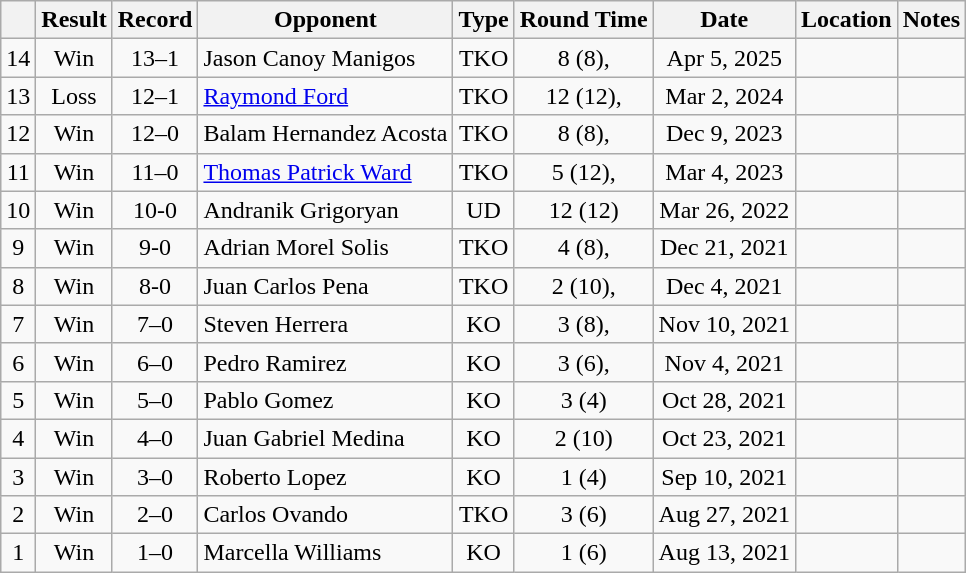<table class="wikitable" style="text-align:center">
<tr>
<th></th>
<th>Result</th>
<th>Record</th>
<th>Opponent</th>
<th>Type</th>
<th>Round Time</th>
<th>Date</th>
<th>Location</th>
<th>Notes</th>
</tr>
<tr>
<td>14</td>
<td>Win</td>
<td>13–1</td>
<td style="text-align:left;">Jason Canoy Manigos</td>
<td>TKO</td>
<td>8 (8), </td>
<td>Apr 5, 2025</td>
<td style="text-align:left;"></td>
<td></td>
</tr>
<tr>
<td>13</td>
<td>Loss</td>
<td>12–1</td>
<td style="text-align:left;"><a href='#'>Raymond Ford</a></td>
<td>TKO</td>
<td>12 (12), </td>
<td>Mar 2, 2024</td>
<td style="text-align:left;"></td>
<td></td>
</tr>
<tr>
<td>12</td>
<td>Win</td>
<td>12–0</td>
<td style="text-align:left;">Balam Hernandez Acosta</td>
<td>TKO</td>
<td>8 (8), </td>
<td>Dec 9, 2023</td>
<td style="text-align:left;"></td>
<td></td>
</tr>
<tr>
<td>11</td>
<td>Win</td>
<td>11–0</td>
<td style="text-align:left;"><a href='#'>Thomas Patrick Ward</a></td>
<td>TKO</td>
<td>5 (12), </td>
<td>Mar 4, 2023</td>
<td style="text-align:left;"></td>
<td></td>
</tr>
<tr>
<td>10</td>
<td>Win</td>
<td>10-0</td>
<td style="text-align:left;">Andranik Grigoryan</td>
<td>UD</td>
<td>12 (12)</td>
<td>Mar 26, 2022</td>
<td style="text-align:left;"></td>
<td></td>
</tr>
<tr>
<td>9</td>
<td>Win</td>
<td>9-0</td>
<td style="text-align:left;">Adrian Morel Solis</td>
<td>TKO</td>
<td>4 (8), </td>
<td>Dec 21, 2021</td>
<td style="text-align:left;"></td>
<td></td>
</tr>
<tr>
<td>8</td>
<td>Win</td>
<td>8-0</td>
<td style="text-align:left;">Juan Carlos Pena</td>
<td>TKO</td>
<td>2 (10), </td>
<td>Dec 4, 2021</td>
<td style="text-align:left;"></td>
<td></td>
</tr>
<tr>
<td>7</td>
<td>Win</td>
<td>7–0</td>
<td style="text-align:left;">Steven Herrera</td>
<td>KO</td>
<td>3 (8), </td>
<td>Nov 10, 2021</td>
<td style="text-align:left;"></td>
<td></td>
</tr>
<tr>
<td>6</td>
<td>Win</td>
<td>6–0</td>
<td style="text-align:left;">Pedro Ramirez</td>
<td>KO</td>
<td>3 (6), </td>
<td>Nov 4, 2021</td>
<td style="text-align:left;"></td>
<td></td>
</tr>
<tr>
<td>5</td>
<td>Win</td>
<td>5–0</td>
<td style="text-align:left;">Pablo Gomez</td>
<td>KO</td>
<td>3 (4)</td>
<td>Oct 28, 2021</td>
<td style="text-align:left;"></td>
<td></td>
</tr>
<tr>
<td>4</td>
<td>Win</td>
<td>4–0</td>
<td style="text-align:left;">Juan Gabriel Medina</td>
<td>KO</td>
<td>2 (10) </td>
<td>Oct 23, 2021</td>
<td style="text-align:left;"></td>
<td></td>
</tr>
<tr>
<td>3</td>
<td>Win</td>
<td>3–0</td>
<td style="text-align:left;">Roberto Lopez</td>
<td>KO</td>
<td>1 (4) </td>
<td>Sep 10, 2021</td>
<td style="text-align:left;"></td>
<td></td>
</tr>
<tr>
<td>2</td>
<td>Win</td>
<td>2–0</td>
<td style="text-align:left;">Carlos Ovando</td>
<td>TKO</td>
<td>3 (6) </td>
<td>Aug 27, 2021</td>
<td style="text-align:left;"></td>
<td></td>
</tr>
<tr>
<td>1</td>
<td>Win</td>
<td>1–0</td>
<td style="text-align:left;">Marcella Williams</td>
<td>KO</td>
<td>1 (6) </td>
<td>Aug 13, 2021</td>
<td style="text-align:left;"></td>
<td></td>
</tr>
</table>
